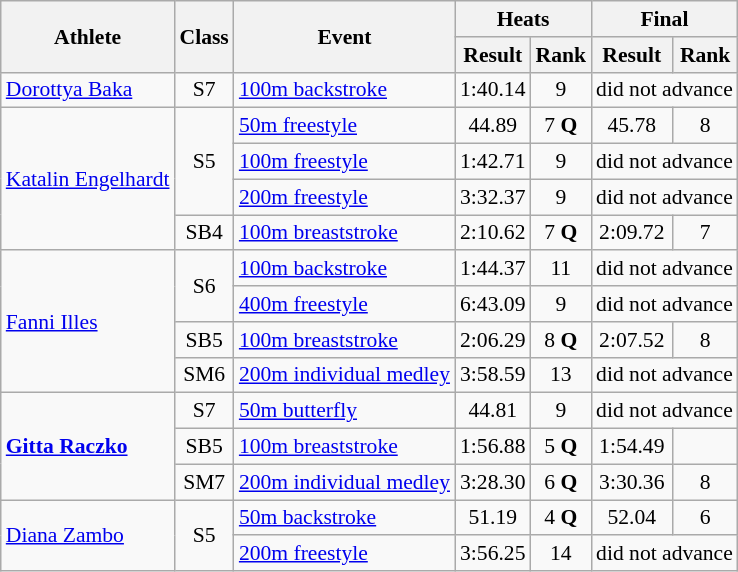<table class=wikitable style="font-size:90%">
<tr>
<th rowspan="2">Athlete</th>
<th rowspan="2">Class</th>
<th rowspan="2">Event</th>
<th colspan="2">Heats</th>
<th colspan="2">Final</th>
</tr>
<tr>
<th>Result</th>
<th>Rank</th>
<th>Result</th>
<th>Rank</th>
</tr>
<tr>
<td><a href='#'>Dorottya Baka</a></td>
<td style="text-align:center;">S7</td>
<td><a href='#'>100m backstroke</a></td>
<td style="text-align:center;">1:40.14</td>
<td style="text-align:center;">9</td>
<td style="text-align:center;" colspan="2">did not advance</td>
</tr>
<tr>
<td rowspan="4"><a href='#'>Katalin Engelhardt</a></td>
<td rowspan="3" style="text-align:center;">S5</td>
<td><a href='#'>50m freestyle</a></td>
<td style="text-align:center;">44.89</td>
<td style="text-align:center;">7 <strong>Q</strong></td>
<td style="text-align:center;">45.78</td>
<td style="text-align:center;">8</td>
</tr>
<tr>
<td><a href='#'>100m freestyle</a></td>
<td style="text-align:center;">1:42.71</td>
<td style="text-align:center;">9</td>
<td style="text-align:center;" colspan="2">did not advance</td>
</tr>
<tr>
<td><a href='#'>200m freestyle</a></td>
<td style="text-align:center;">3:32.37</td>
<td style="text-align:center;">9</td>
<td style="text-align:center;" colspan="2">did not advance</td>
</tr>
<tr>
<td style="text-align:center;">SB4</td>
<td><a href='#'>100m breaststroke</a></td>
<td style="text-align:center;">2:10.62</td>
<td style="text-align:center;">7 <strong>Q</strong></td>
<td style="text-align:center;">2:09.72</td>
<td style="text-align:center;">7</td>
</tr>
<tr>
<td rowspan="4"><a href='#'>Fanni Illes</a></td>
<td rowspan="2" style="text-align:center;">S6</td>
<td><a href='#'>100m backstroke</a></td>
<td style="text-align:center;">1:44.37</td>
<td style="text-align:center;">11</td>
<td style="text-align:center;" colspan="2">did not advance</td>
</tr>
<tr>
<td><a href='#'>400m freestyle</a></td>
<td style="text-align:center;">6:43.09</td>
<td style="text-align:center;">9</td>
<td style="text-align:center;" colspan="2">did not advance</td>
</tr>
<tr>
<td style="text-align:center;">SB5</td>
<td><a href='#'>100m breaststroke</a></td>
<td style="text-align:center;">2:06.29</td>
<td style="text-align:center;">8 <strong>Q</strong></td>
<td style="text-align:center;">2:07.52</td>
<td style="text-align:center;">8</td>
</tr>
<tr>
<td style="text-align:center;">SM6</td>
<td><a href='#'>200m individual medley</a></td>
<td style="text-align:center;">3:58.59</td>
<td style="text-align:center;">13</td>
<td style="text-align:center;" colspan="2">did not advance</td>
</tr>
<tr>
<td rowspan="3"><strong><a href='#'>Gitta Raczko</a></strong></td>
<td style="text-align:center;">S7</td>
<td><a href='#'>50m butterfly</a></td>
<td style="text-align:center;">44.81</td>
<td style="text-align:center;">9</td>
<td style="text-align:center;" colspan="2">did not advance</td>
</tr>
<tr>
<td style="text-align:center;">SB5</td>
<td><a href='#'>100m breaststroke</a></td>
<td style="text-align:center;">1:56.88</td>
<td style="text-align:center;">5 <strong>Q</strong></td>
<td style="text-align:center;">1:54.49</td>
<td style="text-align:center;"></td>
</tr>
<tr>
<td style="text-align:center;">SM7</td>
<td><a href='#'>200m individual medley</a></td>
<td style="text-align:center;">3:28.30</td>
<td style="text-align:center;">6 <strong>Q</strong></td>
<td style="text-align:center;">3:30.36</td>
<td style="text-align:center;">8</td>
</tr>
<tr>
<td rowspan="2"><a href='#'>Diana Zambo</a></td>
<td rowspan="2" style="text-align:center;">S5</td>
<td><a href='#'>50m backstroke</a></td>
<td style="text-align:center;">51.19</td>
<td style="text-align:center;">4 <strong>Q</strong></td>
<td style="text-align:center;">52.04</td>
<td style="text-align:center;">6</td>
</tr>
<tr>
<td><a href='#'>200m freestyle</a></td>
<td style="text-align:center;">3:56.25</td>
<td style="text-align:center;">14</td>
<td style="text-align:center;" colspan="2">did not advance</td>
</tr>
</table>
